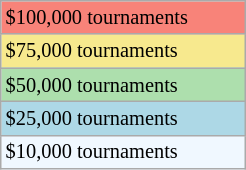<table class="wikitable" style="font-size:85%; width:13%;">
<tr style="background:#f88379;">
<td>$100,000 tournaments</td>
</tr>
<tr style="background:#f7e98e;">
<td>$75,000 tournaments</td>
</tr>
<tr style="background:#addfad;">
<td>$50,000 tournaments</td>
</tr>
<tr style="background:lightblue;">
<td>$25,000 tournaments</td>
</tr>
<tr style="background:#f0f8ff;">
<td>$10,000 tournaments</td>
</tr>
</table>
